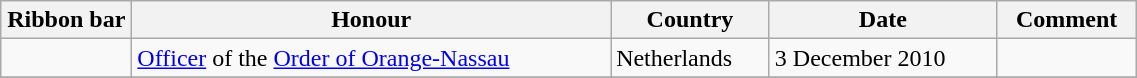<table class="wikitable" style="width:60%;">
<tr>
<th style="width:80px;">Ribbon bar</th>
<th>Honour</th>
<th>Country</th>
<th>Date</th>
<th>Comment</th>
</tr>
<tr>
<td></td>
<td><a href='#'>Officer</a> of the <a href='#'>Order of Orange-Nassau</a></td>
<td>Netherlands</td>
<td>3 December 2010</td>
<td></td>
</tr>
<tr>
</tr>
</table>
